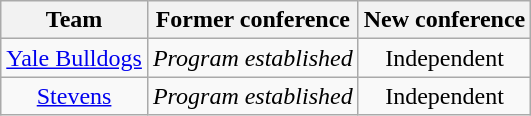<table class="wikitable">
<tr>
<th>Team</th>
<th>Former conference</th>
<th>New conference</th>
</tr>
<tr style="text-align:center;">
<td><a href='#'>Yale Bulldogs</a></td>
<td><em>Program established</em></td>
<td>Independent</td>
</tr>
<tr style="text-align:center;">
<td><a href='#'>Stevens</a></td>
<td><em>Program established</em></td>
<td>Independent</td>
</tr>
</table>
